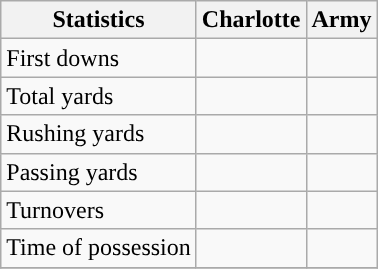<table class="wikitable" style="float: left;">
<tr>
<th>Statistics</th>
<th>Charlotte</th>
<th>Army</th>
</tr>
<tr>
<td>First downs</td>
<td></td>
<td></td>
</tr>
<tr>
<td>Total yards</td>
<td></td>
<td></td>
</tr>
<tr>
<td>Rushing yards</td>
<td></td>
<td></td>
</tr>
<tr>
<td>Passing yards</td>
<td></td>
<td></td>
</tr>
<tr>
<td>Turnovers</td>
<td></td>
<td></td>
</tr>
<tr>
<td>Time of possession</td>
<td></td>
<td></td>
</tr>
<tr>
</tr>
</table>
